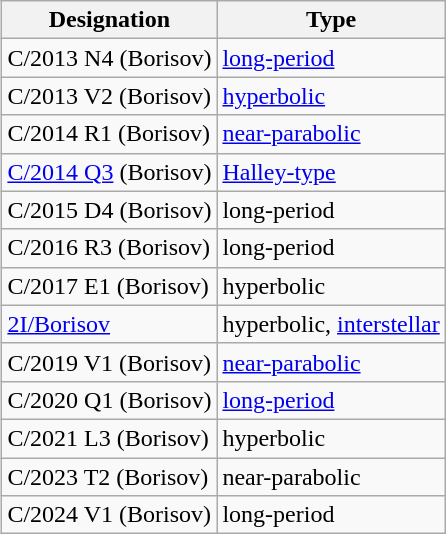<table class="wikitable" style="float: right; clear: right; margin-left: 1em;">
<tr>
<th>Designation</th>
<th>Type</th>
</tr>
<tr>
<td>C/2013 N4 (Borisov)</td>
<td><a href='#'>long-period</a></td>
</tr>
<tr>
<td>C/2013 V2 (Borisov)</td>
<td><a href='#'>hyperbolic</a></td>
</tr>
<tr>
<td>C/2014 R1 (Borisov)</td>
<td><a href='#'>near-parabolic</a></td>
</tr>
<tr>
<td><a href='#'>C/2014 Q3</a> (Borisov)</td>
<td><a href='#'>Halley-type</a></td>
</tr>
<tr>
<td>C/2015 D4 (Borisov)</td>
<td>long-period</td>
</tr>
<tr>
<td>C/2016 R3 (Borisov)</td>
<td>long-period</td>
</tr>
<tr>
<td>C/2017 E1 (Borisov)</td>
<td>hyperbolic</td>
</tr>
<tr>
<td><a href='#'>2I/Borisov</a></td>
<td>hyperbolic, <a href='#'>interstellar</a></td>
</tr>
<tr>
<td>C/2019 V1 (Borisov)</td>
<td><a href='#'>near-parabolic</a></td>
</tr>
<tr>
<td>C/2020 Q1 (Borisov)</td>
<td><a href='#'>long-period</a></td>
</tr>
<tr>
<td>C/2021 L3 (Borisov)</td>
<td>hyperbolic</td>
</tr>
<tr>
<td>C/2023 T2 (Borisov)</td>
<td>near-parabolic</td>
</tr>
<tr>
<td>C/2024 V1 (Borisov)</td>
<td>long-period</td>
</tr>
</table>
